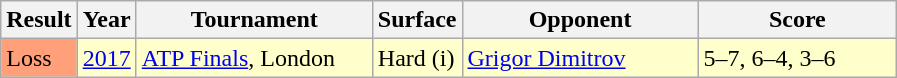<table class="wikitable">
<tr>
<th>Result</th>
<th>Year</th>
<th width=150>Tournament</th>
<th>Surface</th>
<th width=150>Opponent</th>
<th style="width:125px;" class="unsortable">Score</th>
</tr>
<tr style="background:#ffc;">
<td bgcolor=ffa07a>Loss</td>
<td><a href='#'>2017</a></td>
<td><a href='#'>ATP Finals</a>, London</td>
<td>Hard (i)</td>
<td> <a href='#'>Grigor Dimitrov</a></td>
<td>5–7, 6–4, 3–6</td>
</tr>
</table>
